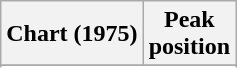<table class="wikitable sortable plainrowheaders" style="text-align:center">
<tr>
<th scope="col">Chart (1975)</th>
<th scope="col">Peak<br> position</th>
</tr>
<tr>
</tr>
<tr>
</tr>
</table>
